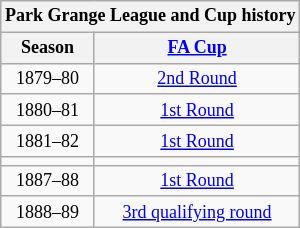<table class="wikitable collapsible" style="text-align:center;font-size:75%">
<tr>
<th colspan="2"><strong>Park Grange League and Cup history</strong></th>
</tr>
<tr>
<th>Season</th>
<th><a href='#'>FA Cup</a></th>
</tr>
<tr>
<td>1879–80</td>
<td><a href='#'>2nd Round</a></td>
</tr>
<tr>
<td>1880–81</td>
<td><a href='#'>1st Round</a></td>
</tr>
<tr>
<td>1881–82</td>
<td><a href='#'>1st Round</a></td>
</tr>
<tr>
<td></td>
</tr>
<tr>
<td>1887–88</td>
<td><a href='#'>1st Round</a></td>
</tr>
<tr>
<td>1888–89</td>
<td><a href='#'>3rd qualifying round</a></td>
</tr>
</table>
